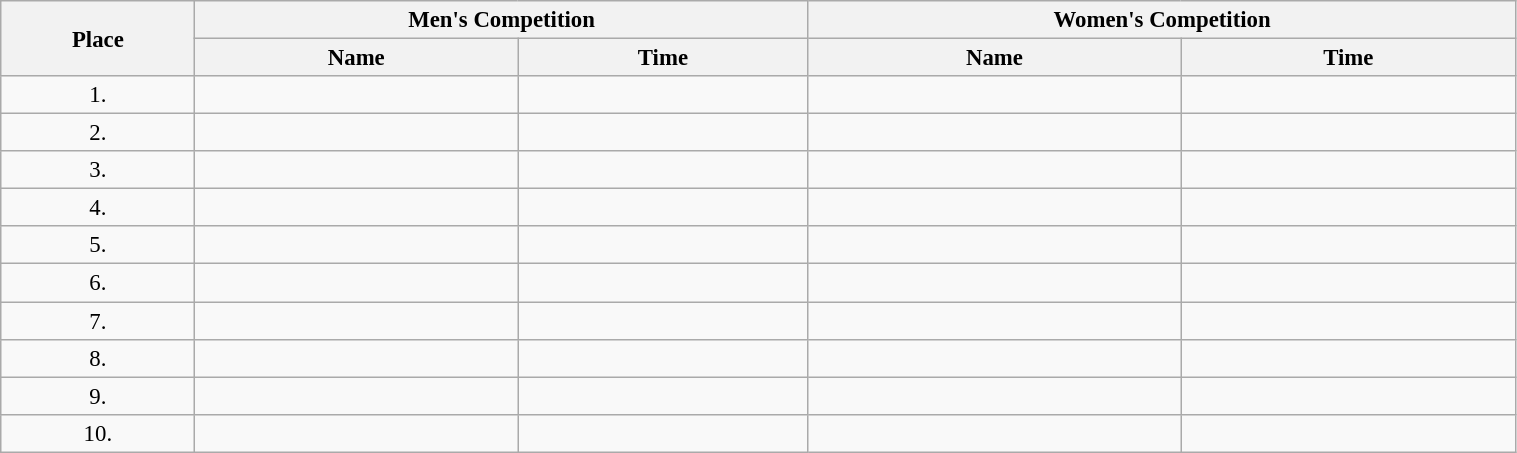<table class=wikitable style="font-size:95%" width="80%">
<tr>
<th rowspan="2">Place</th>
<th colspan="2">Men's Competition</th>
<th colspan="2">Women's Competition</th>
</tr>
<tr>
<th>Name</th>
<th>Time</th>
<th>Name</th>
<th>Time</th>
</tr>
<tr>
<td align="center">1.</td>
<td></td>
<td></td>
<td></td>
<td></td>
</tr>
<tr>
<td align="center">2.</td>
<td></td>
<td></td>
<td></td>
<td></td>
</tr>
<tr>
<td align="center">3.</td>
<td></td>
<td></td>
<td></td>
<td></td>
</tr>
<tr>
<td align="center">4.</td>
<td></td>
<td></td>
<td></td>
<td></td>
</tr>
<tr>
<td align="center">5.</td>
<td></td>
<td></td>
<td></td>
<td></td>
</tr>
<tr>
<td align="center">6.</td>
<td></td>
<td></td>
<td></td>
<td></td>
</tr>
<tr>
<td align="center">7.</td>
<td></td>
<td></td>
<td></td>
<td></td>
</tr>
<tr>
<td align="center">8.</td>
<td></td>
<td></td>
<td></td>
<td></td>
</tr>
<tr>
<td align="center">9.</td>
<td></td>
<td></td>
<td></td>
<td></td>
</tr>
<tr>
<td align="center">10.</td>
<td></td>
<td></td>
<td></td>
<td></td>
</tr>
</table>
